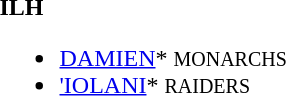<table>
<tr>
<td><strong>ILH</strong><br><ul><li><a href='#'>DAMIEN</a>* <small>MONARCHS</small></li><li><a href='#'>'IOLANI</a>* <small>RAIDERS</small></li></ul></td>
</tr>
</table>
